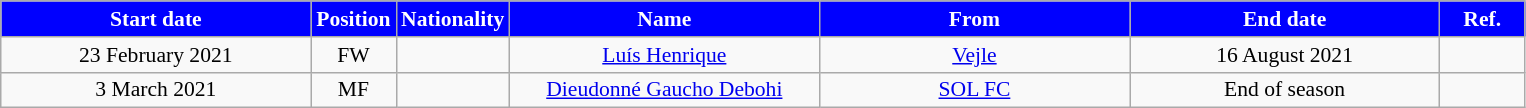<table class="wikitable"  style="text-align:center; font-size:90%; ">
<tr>
<th style="background:#00f; color:white; width:200px;">Start date</th>
<th style="background:#00f; color:white; width:50px;">Position</th>
<th style="background:#00f; color:white; width:50px;">Nationality</th>
<th style="background:#00f; color:white; width:200px;">Name</th>
<th style="background:#00f; color:white; width:200px;">From</th>
<th style="background:#00f; color:white; width:200px;">End date</th>
<th style="background:#00f; color:white; width:50px;">Ref.</th>
</tr>
<tr>
<td>23 February 2021</td>
<td>FW</td>
<td></td>
<td><a href='#'>Luís Henrique</a></td>
<td><a href='#'>Vejle</a></td>
<td>16 August 2021</td>
<td></td>
</tr>
<tr>
<td>3 March 2021</td>
<td>MF</td>
<td></td>
<td><a href='#'>Dieudonné Gaucho Debohi</a></td>
<td><a href='#'>SOL FC</a></td>
<td>End of season</td>
<td></td>
</tr>
</table>
